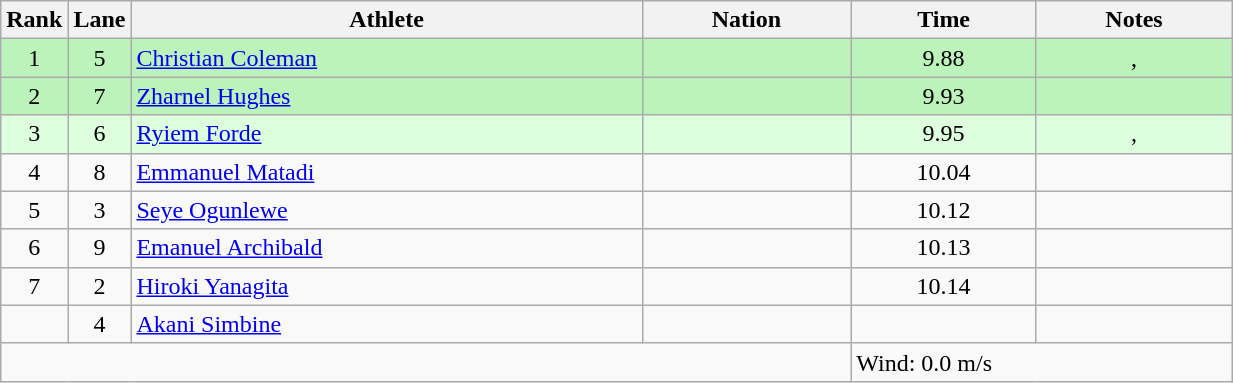<table class="wikitable sortable" style="text-align:center;width: 65%;">
<tr>
<th scope="col" style="width: 10px;">Rank</th>
<th scope="col" style="width: 10px;">Lane</th>
<th scope="col">Athlete</th>
<th scope="col">Nation</th>
<th scope="col">Time</th>
<th scope="col">Notes</th>
</tr>
<tr bgcolor=bbf3bb>
<td>1</td>
<td>5</td>
<td align=left><a href='#'>Christian Coleman</a></td>
<td align=left></td>
<td>9.88</td>
<td>, </td>
</tr>
<tr bgcolor=bbf3bb>
<td>2</td>
<td>7</td>
<td align=left><a href='#'>Zharnel Hughes</a></td>
<td align=left></td>
<td>9.93</td>
<td></td>
</tr>
<tr bgcolor=ddffdd>
<td>3</td>
<td>6</td>
<td align=left><a href='#'>Ryiem Forde</a></td>
<td align=left></td>
<td>9.95</td>
<td>, </td>
</tr>
<tr>
<td>4</td>
<td>8</td>
<td align=left><a href='#'>Emmanuel Matadi</a></td>
<td align=left></td>
<td>10.04</td>
<td></td>
</tr>
<tr>
<td>5</td>
<td>3</td>
<td align=left><a href='#'>Seye Ogunlewe</a></td>
<td align=left></td>
<td>10.12</td>
<td></td>
</tr>
<tr>
<td>6</td>
<td>9</td>
<td align=left><a href='#'>Emanuel Archibald</a></td>
<td align=left></td>
<td>10.13</td>
<td></td>
</tr>
<tr>
<td>7</td>
<td>2</td>
<td align=left><a href='#'>Hiroki Yanagita</a></td>
<td align=left></td>
<td>10.14</td>
<td></td>
</tr>
<tr>
<td></td>
<td>4</td>
<td align=left><a href='#'>Akani Simbine</a></td>
<td align=left></td>
<td></td>
<td></td>
</tr>
<tr class="sortbottom">
<td colspan="4"></td>
<td colspan="2" style="text-align:left;">Wind: 0.0 m/s</td>
</tr>
</table>
